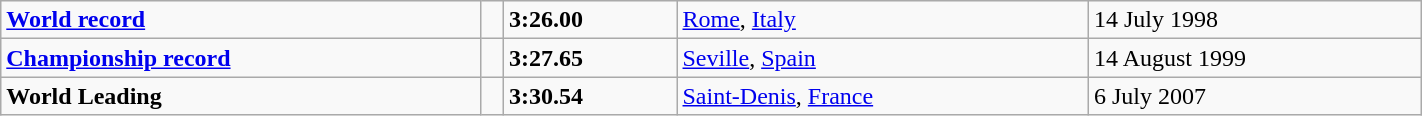<table class="wikitable" width=75%>
<tr>
<td><strong><a href='#'>World record</a></strong></td>
<td></td>
<td><strong>3:26.00</strong></td>
<td><a href='#'>Rome</a>, <a href='#'>Italy</a></td>
<td>14 July 1998</td>
</tr>
<tr>
<td><strong><a href='#'>Championship record</a></strong></td>
<td></td>
<td><strong>3:27.65</strong></td>
<td><a href='#'>Seville</a>, <a href='#'>Spain</a></td>
<td>14 August 1999</td>
</tr>
<tr>
<td><strong>World Leading</strong></td>
<td></td>
<td><strong>3:30.54</strong></td>
<td><a href='#'>Saint-Denis</a>, <a href='#'>France</a></td>
<td>6 July 2007</td>
</tr>
</table>
